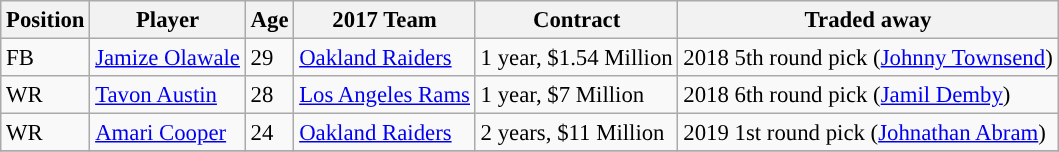<table class="wikitable" style="font-size: 95%; text-align: left">
<tr>
<th>Position</th>
<th>Player</th>
<th>Age</th>
<th>2017 Team</th>
<th>Contract</th>
<th>Traded away</th>
</tr>
<tr>
<td>FB</td>
<td><a href='#'>Jamize Olawale</a></td>
<td>29</td>
<td><a href='#'>Oakland Raiders</a></td>
<td>1 year, $1.54 Million</td>
<td>2018 5th round pick (<a href='#'>Johnny Townsend</a>)</td>
</tr>
<tr>
<td>WR</td>
<td><a href='#'>Tavon Austin</a></td>
<td>28</td>
<td><a href='#'>Los Angeles Rams</a></td>
<td>1 year, $7 Million</td>
<td>2018 6th round pick (<a href='#'>Jamil Demby</a>)</td>
</tr>
<tr>
<td>WR</td>
<td><a href='#'>Amari Cooper</a></td>
<td>24</td>
<td><a href='#'>Oakland Raiders</a></td>
<td>2 years, $11 Million</td>
<td>2019 1st round pick (<a href='#'>Johnathan Abram</a>)</td>
</tr>
<tr>
</tr>
</table>
